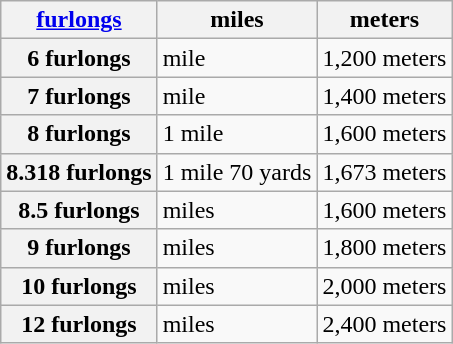<table class="wikitable plainrowheaders" style="float:left; vertical-align:top;">
<tr>
<th scope= "col"><a href='#'>furlongs</a></th>
<th scope= "col">miles</th>
<th scope= "col">meters</th>
</tr>
<tr>
<th scope="row">6 furlongs</th>
<td> mile</td>
<td>1,200 meters</td>
</tr>
<tr>
<th scope="row">7 furlongs</th>
<td> mile</td>
<td>1,400 meters</td>
</tr>
<tr>
<th scope="row">8 furlongs</th>
<td>1 mile</td>
<td>1,600 meters</td>
</tr>
<tr>
<th scope="row">8.318 furlongs</th>
<td>1 mile 70 yards</td>
<td>1,673 meters</td>
</tr>
<tr>
<th scope="row">8.5 furlongs</th>
<td> miles</td>
<td>1,600 meters</td>
</tr>
<tr>
<th scope="row">9 furlongs</th>
<td> miles</td>
<td>1,800 meters</td>
</tr>
<tr>
<th scope="row">10 furlongs</th>
<td> miles</td>
<td>2,000 meters</td>
</tr>
<tr>
<th scope="row">12 furlongs</th>
<td> miles</td>
<td>2,400 meters</td>
</tr>
</table>
